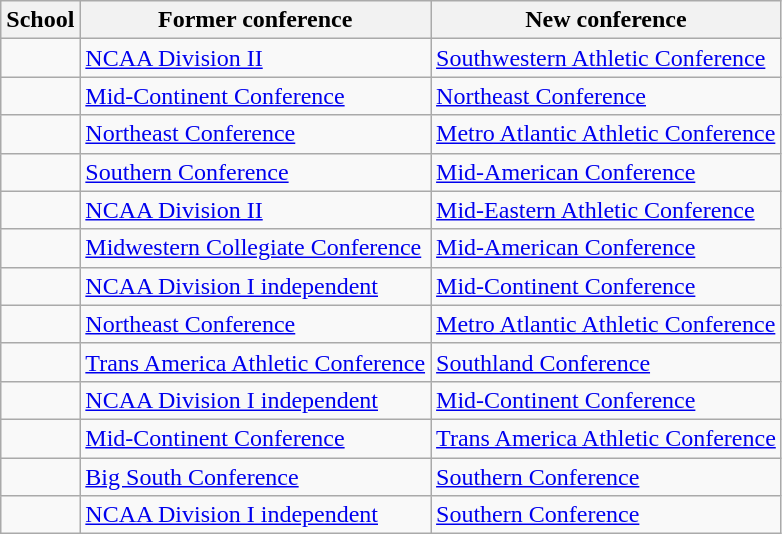<table class="wikitable sortable">
<tr>
<th>School</th>
<th>Former conference</th>
<th>New conference</th>
</tr>
<tr>
<td></td>
<td><a href='#'>NCAA Division II</a></td>
<td><a href='#'>Southwestern Athletic Conference</a></td>
</tr>
<tr>
<td></td>
<td><a href='#'>Mid-Continent Conference</a></td>
<td><a href='#'>Northeast Conference</a></td>
</tr>
<tr>
<td></td>
<td><a href='#'>Northeast Conference</a></td>
<td><a href='#'>Metro Atlantic Athletic Conference</a></td>
</tr>
<tr>
<td></td>
<td><a href='#'>Southern Conference</a></td>
<td><a href='#'>Mid-American Conference</a></td>
</tr>
<tr>
<td></td>
<td><a href='#'>NCAA Division II</a></td>
<td><a href='#'>Mid-Eastern Athletic Conference</a></td>
</tr>
<tr>
<td></td>
<td><a href='#'>Midwestern Collegiate Conference</a></td>
<td><a href='#'>Mid-American Conference</a></td>
</tr>
<tr>
<td></td>
<td><a href='#'>NCAA Division I independent</a></td>
<td><a href='#'>Mid-Continent Conference</a></td>
</tr>
<tr>
<td></td>
<td><a href='#'>Northeast Conference</a></td>
<td><a href='#'>Metro Atlantic Athletic Conference</a></td>
</tr>
<tr>
<td></td>
<td><a href='#'>Trans America Athletic Conference</a></td>
<td><a href='#'>Southland Conference</a></td>
</tr>
<tr>
<td></td>
<td><a href='#'>NCAA Division I independent</a></td>
<td><a href='#'>Mid-Continent Conference</a></td>
</tr>
<tr>
<td></td>
<td><a href='#'>Mid-Continent Conference</a></td>
<td><a href='#'>Trans America Athletic Conference</a></td>
</tr>
<tr>
<td></td>
<td><a href='#'>Big South Conference</a></td>
<td><a href='#'>Southern Conference</a></td>
</tr>
<tr>
<td></td>
<td><a href='#'>NCAA Division I independent</a></td>
<td><a href='#'>Southern Conference</a></td>
</tr>
</table>
